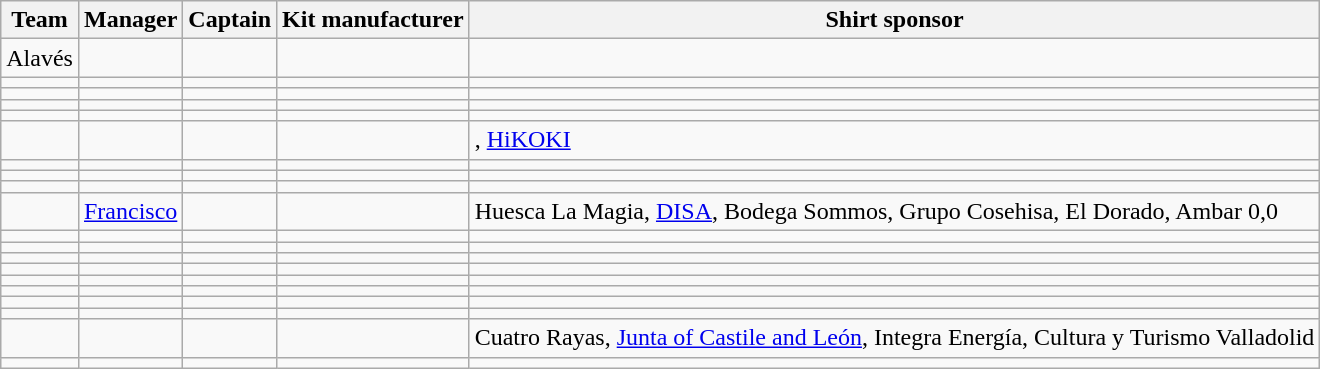<table class="wikitable sortable" style="text-align: left;">
<tr>
<th>Team</th>
<th>Manager</th>
<th>Captain</th>
<th>Kit manufacturer</th>
<th>Shirt sponsor</th>
</tr>
<tr>
<td>Alavés</td>
<td></td>
<td></td>
<td></td>
<td></td>
</tr>
<tr>
<td></td>
<td></td>
<td></td>
<td></td>
<td></td>
</tr>
<tr>
<td></td>
<td></td>
<td></td>
<td></td>
<td></td>
</tr>
<tr>
<td></td>
<td></td>
<td></td>
<td></td>
<td></td>
</tr>
<tr>
<td></td>
<td></td>
<td></td>
<td></td>
<td></td>
</tr>
<tr>
<td></td>
<td></td>
<td></td>
<td></td>
<td>, <a href='#'>HiKOKI</a></td>
</tr>
<tr>
<td></td>
<td></td>
<td></td>
<td></td>
<td></td>
</tr>
<tr>
<td></td>
<td></td>
<td></td>
<td></td>
<td></td>
</tr>
<tr>
<td></td>
<td></td>
<td></td>
<td></td>
<td></td>
</tr>
<tr>
<td></td>
<td> <a href='#'>Francisco</a></td>
<td></td>
<td></td>
<td>Huesca La Magia, <a href='#'>DISA</a>, Bodega Sommos, Grupo Cosehisa, El Dorado, Ambar 0,0</td>
</tr>
<tr>
<td></td>
<td></td>
<td></td>
<td></td>
<td></td>
</tr>
<tr>
<td></td>
<td></td>
<td></td>
<td></td>
<td></td>
</tr>
<tr>
<td></td>
<td></td>
<td></td>
<td></td>
<td></td>
</tr>
<tr>
<td></td>
<td></td>
<td></td>
<td></td>
<td></td>
</tr>
<tr>
<td></td>
<td></td>
<td></td>
<td></td>
<td></td>
</tr>
<tr>
<td></td>
<td></td>
<td></td>
<td></td>
<td></td>
</tr>
<tr>
<td></td>
<td></td>
<td></td>
<td></td>
<td></td>
</tr>
<tr>
<td></td>
<td></td>
<td></td>
<td></td>
<td></td>
</tr>
<tr>
<td></td>
<td></td>
<td></td>
<td></td>
<td>Cuatro Rayas, <a href='#'>Junta of Castile and León</a>, Integra Energía, Cultura y Turismo Valladolid</td>
</tr>
<tr>
<td></td>
<td></td>
<td></td>
<td></td>
<td></td>
</tr>
</table>
